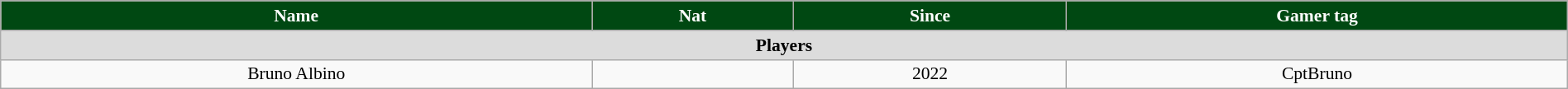<table class="wikitable" style="text-align:center; font-size:90%; width:100%;">
<tr>
<th style="background:#004812; color:white; text-align:center;">Name</th>
<th style="background:#004812; color:white; text-align:center;">Nat</th>
<th style="background:#004812; color:white; text-align:center;">Since</th>
<th style="background:#004812; color:white; text-align:center;">Gamer tag</th>
</tr>
<tr>
<th colspan="9" style="background:#dcdcdc; text-align:center;">Players</th>
</tr>
<tr>
<td>Bruno Albino</td>
<td></td>
<td>2022</td>
<td style="text-align:center;">CptBruno</td>
</tr>
</table>
